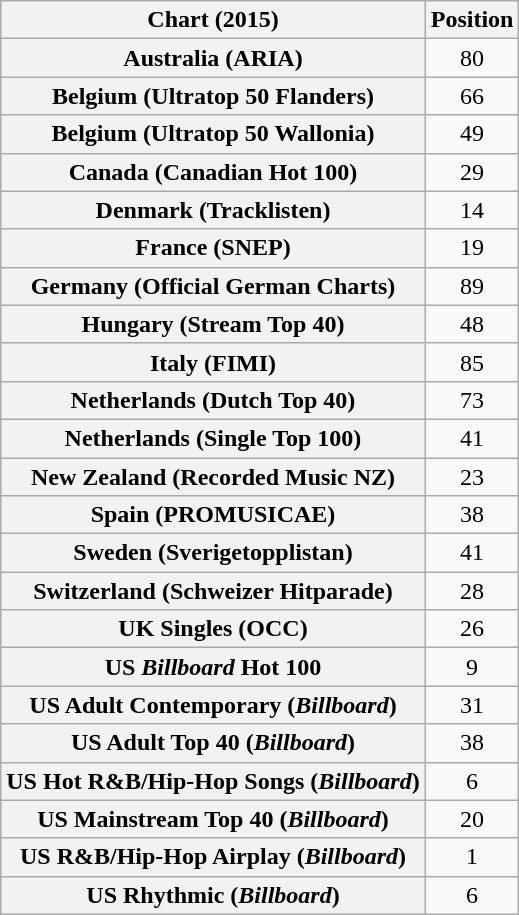<table class="wikitable sortable plainrowheaders" style="text-align:center">
<tr>
<th scope="col">Chart (2015)</th>
<th scope="col">Position</th>
</tr>
<tr>
<th scope="row">Australia (ARIA)</th>
<td>80</td>
</tr>
<tr>
<th scope="row">Belgium (Ultratop 50 Flanders)</th>
<td>66</td>
</tr>
<tr>
<th scope="row">Belgium (Ultratop 50 Wallonia)</th>
<td>49</td>
</tr>
<tr>
<th scope="row">Canada (Canadian Hot 100)</th>
<td>29</td>
</tr>
<tr>
<th scope="row">Denmark (Tracklisten)</th>
<td>14</td>
</tr>
<tr>
<th scope="row">France (SNEP)</th>
<td>19</td>
</tr>
<tr>
<th scope="row">Germany (Official German Charts)</th>
<td>89</td>
</tr>
<tr>
<th scope="row">Hungary (Stream Top 40)</th>
<td>48</td>
</tr>
<tr>
<th scope="row">Italy (FIMI)</th>
<td>85</td>
</tr>
<tr>
<th scope="row">Netherlands (Dutch Top 40)</th>
<td>73</td>
</tr>
<tr>
<th scope="row">Netherlands (Single Top 100)</th>
<td>41</td>
</tr>
<tr>
<th scope="row">New Zealand (Recorded Music NZ)</th>
<td>23</td>
</tr>
<tr>
<th scope="row">Spain (PROMUSICAE)</th>
<td>38</td>
</tr>
<tr>
<th scope="row">Sweden (Sverigetopplistan)</th>
<td>41</td>
</tr>
<tr>
<th scope="row">Switzerland (Schweizer Hitparade)</th>
<td>28</td>
</tr>
<tr>
<th scope="row">UK Singles (OCC)</th>
<td>26</td>
</tr>
<tr>
<th scope="row">US <em>Billboard</em> Hot 100</th>
<td>9</td>
</tr>
<tr>
<th scope="row">US Adult Contemporary (<em>Billboard</em>)</th>
<td>31</td>
</tr>
<tr>
<th scope="row">US Adult Top 40 (<em>Billboard</em>)</th>
<td>38</td>
</tr>
<tr>
<th scope="row">US Hot R&B/Hip-Hop Songs (<em>Billboard</em>)</th>
<td>6</td>
</tr>
<tr>
<th scope="row">US Mainstream Top 40 (<em>Billboard</em>)</th>
<td>20</td>
</tr>
<tr>
<th scope="row">US R&B/Hip-Hop Airplay  (<em>Billboard</em>)</th>
<td>1</td>
</tr>
<tr>
<th scope="row">US Rhythmic (<em>Billboard</em>)</th>
<td>6</td>
</tr>
</table>
